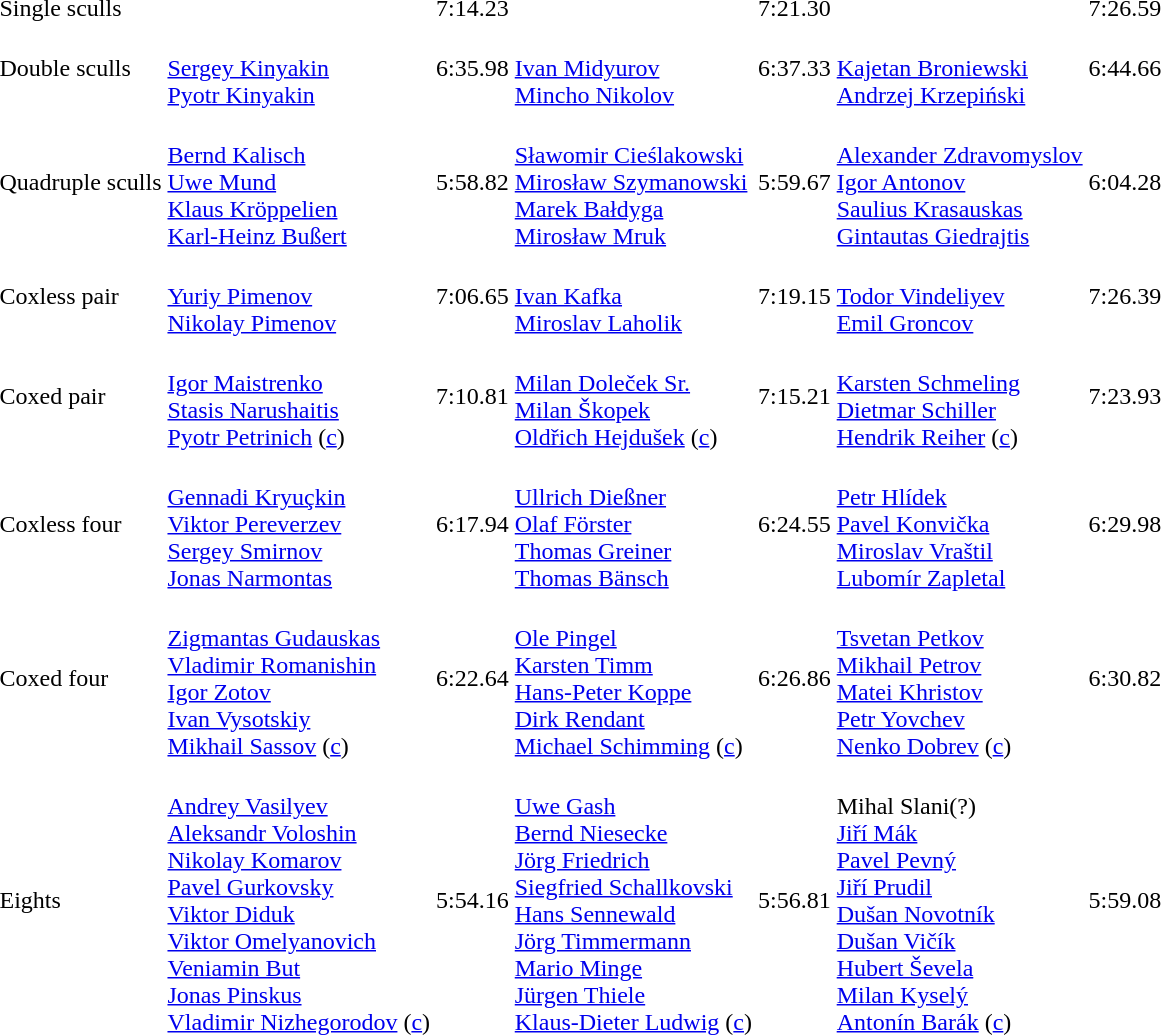<table>
<tr>
<td>Single sculls</td>
<td></td>
<td>7:14.23</td>
<td></td>
<td>7:21.30</td>
<td></td>
<td>7:26.59</td>
</tr>
<tr>
<td>Double sculls</td>
<td><br><a href='#'>Sergey Kinyakin</a><br><a href='#'>Pyotr Kinyakin</a></td>
<td>6:35.98</td>
<td><br><a href='#'>Ivan Midyurov</a><br><a href='#'>Mincho Nikolov</a></td>
<td>6:37.33</td>
<td><br><a href='#'>Kajetan Broniewski</a><br><a href='#'>Andrzej Krzepiński</a></td>
<td>6:44.66</td>
</tr>
<tr>
<td>Quadruple sculls</td>
<td><br><a href='#'>Bernd Kalisch</a><br><a href='#'>Uwe Mund</a><br><a href='#'>Klaus Kröppelien</a><br><a href='#'>Karl-Heinz Bußert</a></td>
<td>5:58.82</td>
<td><br><a href='#'>Sławomir Cieślakowski</a><br><a href='#'>Mirosław Szymanowski</a><br><a href='#'>Marek Bałdyga</a><br><a href='#'>Mirosław Mruk</a></td>
<td>5:59.67</td>
<td><br><a href='#'>Alexander Zdravomyslov</a><br><a href='#'>Igor Antonov</a><br><a href='#'>Saulius Krasauskas</a><br><a href='#'>Gintautas Giedrajtis</a></td>
<td>6:04.28</td>
</tr>
<tr>
<td>Coxless pair</td>
<td><br><a href='#'>Yuriy Pimenov</a><br><a href='#'>Nikolay Pimenov</a></td>
<td>7:06.65</td>
<td><br><a href='#'>Ivan Kafka</a><br><a href='#'>Miroslav Laholik</a></td>
<td>7:19.15</td>
<td><br><a href='#'>Todor Vindeliyev</a><br><a href='#'>Emil Groncov</a></td>
<td>7:26.39</td>
</tr>
<tr>
<td>Coxed pair</td>
<td><br><a href='#'>Igor Maistrenko</a><br><a href='#'>Stasis Narushaitis</a><br><a href='#'>Pyotr Petrinich</a> (<a href='#'>c</a>)</td>
<td>7:10.81</td>
<td><br><a href='#'>Milan Doleček Sr.</a><br><a href='#'>Milan Škopek</a><br><a href='#'>Oldřich Hejdušek</a> (<a href='#'>c</a>)</td>
<td>7:15.21</td>
<td><br><a href='#'>Karsten Schmeling</a><br><a href='#'>Dietmar Schiller</a><br><a href='#'>Hendrik Reiher</a> (<a href='#'>c</a>)</td>
<td>7:23.93</td>
</tr>
<tr>
<td>Coxless four</td>
<td><br><a href='#'>Gennadi Kryuçkin</a><br><a href='#'>Viktor Pereverzev</a><br><a href='#'>Sergey Smirnov</a><br><a href='#'>Jonas Narmontas</a></td>
<td>6:17.94</td>
<td><br><a href='#'>Ullrich Dießner</a><br><a href='#'>Olaf Förster</a><br><a href='#'>Thomas Greiner</a><br><a href='#'>Thomas Bänsch</a></td>
<td>6:24.55</td>
<td><br><a href='#'>Petr Hlídek</a><br><a href='#'>Pavel Konvička</a><br><a href='#'>Miroslav Vraštil</a><br><a href='#'>Lubomír Zapletal</a></td>
<td>6:29.98</td>
</tr>
<tr>
<td>Coxed four</td>
<td><br><a href='#'>Zigmantas Gudauskas</a><br><a href='#'>Vladimir Romanishin</a><br><a href='#'>Igor Zotov</a><br><a href='#'>Ivan Vysotskiy</a><br><a href='#'>Mikhail Sassov</a> (<a href='#'>c</a>)</td>
<td>6:22.64</td>
<td><br><a href='#'>Ole Pingel</a><br><a href='#'>Karsten Timm</a><br><a href='#'>Hans-Peter Koppe</a><br><a href='#'>Dirk Rendant</a><br><a href='#'>Michael Schimming</a> (<a href='#'>c</a>)</td>
<td>6:26.86</td>
<td><br><a href='#'>Tsvetan Petkov</a><br><a href='#'>Mikhail Petrov</a><br><a href='#'>Matei Khristov</a><br><a href='#'>Petr Yovchev</a><br><a href='#'>Nenko Dobrev</a> (<a href='#'>c</a>)</td>
<td>6:30.82</td>
</tr>
<tr>
<td>Eights</td>
<td><br><a href='#'>Andrey Vasilyev</a><br><a href='#'>Aleksandr Voloshin</a><br><a href='#'>Nikolay Komarov</a><br><a href='#'>Pavel Gurkovsky</a><br><a href='#'>Viktor Diduk</a><br><a href='#'>Viktor Omelyanovich</a><br><a href='#'>Veniamin But</a><br><a href='#'>Jonas Pinskus</a><br><a href='#'>Vladimir Nizhegorodov</a> (<a href='#'>c</a>)</td>
<td>5:54.16</td>
<td><br><a href='#'>Uwe Gash</a><br><a href='#'>Bernd Niesecke</a><br><a href='#'>Jörg Friedrich</a><br><a href='#'>Siegfried Schallkovski</a><br><a href='#'>Hans Sennewald</a><br><a href='#'>Jörg Timmermann</a><br><a href='#'>Mario Minge</a><br><a href='#'>Jürgen Thiele</a><br><a href='#'>Klaus-Dieter Ludwig</a> (<a href='#'>c</a>)</td>
<td>5:56.81</td>
<td><br>Mihal Slani(?)<br><a href='#'>Jiří Mák</a><br><a href='#'>Pavel Pevný</a><br><a href='#'>Jiří Prudil</a><br><a href='#'>Dušan Novotník</a><br><a href='#'>Dušan Vičík</a><br><a href='#'>Hubert Ševela</a><br><a href='#'>Milan Kyselý</a><br><a href='#'>Antonín Barák</a> (<a href='#'>c</a>)</td>
<td>5:59.08</td>
</tr>
</table>
